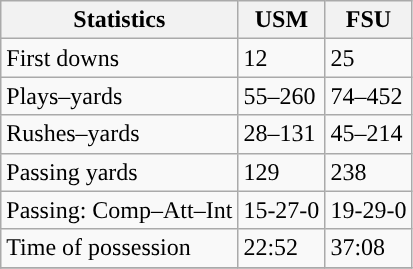<table class="wikitable">
<tr>
<th>Statistics</th>
<th>USM</th>
<th>FSU</th>
</tr>
<tr>
<td>First downs</td>
<td>12</td>
<td>25</td>
</tr>
<tr>
<td>Plays–yards</td>
<td>55–260</td>
<td>74–452</td>
</tr>
<tr>
<td>Rushes–yards</td>
<td>28–131</td>
<td>45–214</td>
</tr>
<tr>
<td>Passing yards</td>
<td>129</td>
<td>238</td>
</tr>
<tr>
<td>Passing: Comp–Att–Int</td>
<td>15-27-0</td>
<td>19-29-0</td>
</tr>
<tr>
<td>Time of possession</td>
<td>22:52</td>
<td>37:08</td>
</tr>
<tr>
</tr>
</table>
